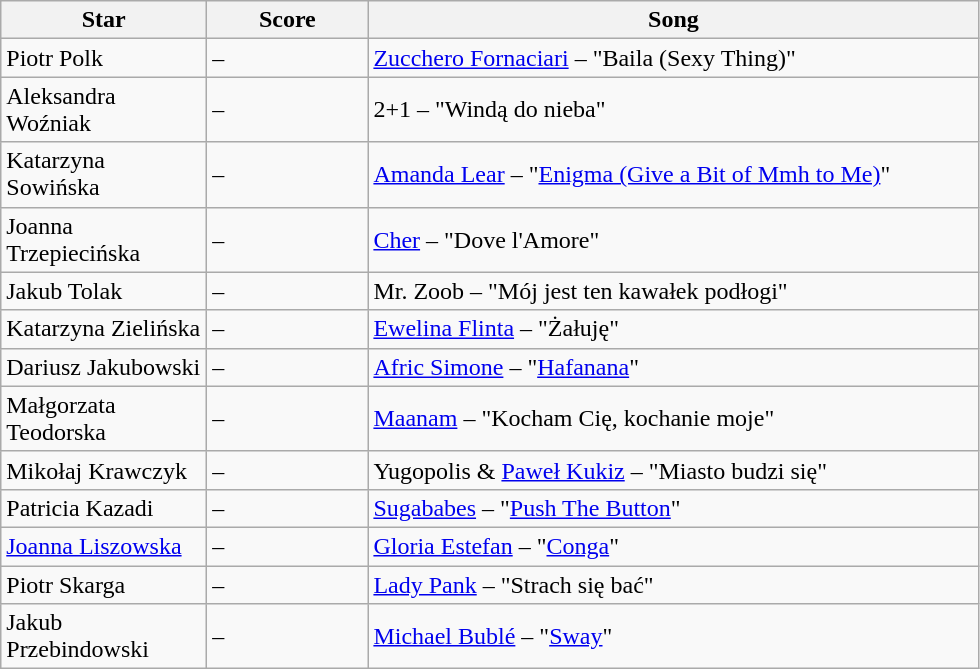<table class="wikitable">
<tr>
<th style="width:130px;">Star</th>
<th style="width:100px;">Score</th>
<th style="width:400px;">Song</th>
</tr>
<tr>
<td>Piotr Polk</td>
<td>–</td>
<td><a href='#'>Zucchero Fornaciari</a> – "Baila (Sexy Thing)"</td>
</tr>
<tr>
<td>Aleksandra Woźniak</td>
<td>–</td>
<td>2+1 – "Windą do nieba"</td>
</tr>
<tr>
<td>Katarzyna Sowińska</td>
<td>–</td>
<td><a href='#'>Amanda Lear</a> – "<a href='#'>Enigma (Give a Bit of Mmh to Me)</a>"</td>
</tr>
<tr>
<td>Joanna Trzepiecińska</td>
<td>–</td>
<td><a href='#'>Cher</a> – "Dove l'Amore"</td>
</tr>
<tr>
<td>Jakub Tolak</td>
<td>–</td>
<td>Mr. Zoob – "Mój jest ten kawałek podłogi"</td>
</tr>
<tr>
<td>Katarzyna Zielińska</td>
<td>–</td>
<td><a href='#'>Ewelina Flinta</a> – "Żałuję"</td>
</tr>
<tr>
<td>Dariusz Jakubowski</td>
<td>–</td>
<td><a href='#'>Afric Simone</a> – "<a href='#'>Hafanana</a>"</td>
</tr>
<tr>
<td>Małgorzata Teodorska</td>
<td>–</td>
<td><a href='#'>Maanam</a> – "Kocham Cię, kochanie moje"</td>
</tr>
<tr>
<td>Mikołaj Krawczyk</td>
<td>–</td>
<td>Yugopolis & <a href='#'>Paweł Kukiz</a> – "Miasto budzi się"</td>
</tr>
<tr>
<td>Patricia Kazadi</td>
<td>–</td>
<td><a href='#'>Sugababes</a> – "<a href='#'>Push The Button</a>"</td>
</tr>
<tr>
<td><a href='#'>Joanna Liszowska</a></td>
<td>–</td>
<td><a href='#'>Gloria Estefan</a> – "<a href='#'>Conga</a>"</td>
</tr>
<tr>
<td>Piotr Skarga</td>
<td>–</td>
<td><a href='#'>Lady Pank</a> – "Strach się bać"</td>
</tr>
<tr>
<td>Jakub Przebindowski</td>
<td>–</td>
<td><a href='#'>Michael Bublé</a> – "<a href='#'>Sway</a>"</td>
</tr>
</table>
